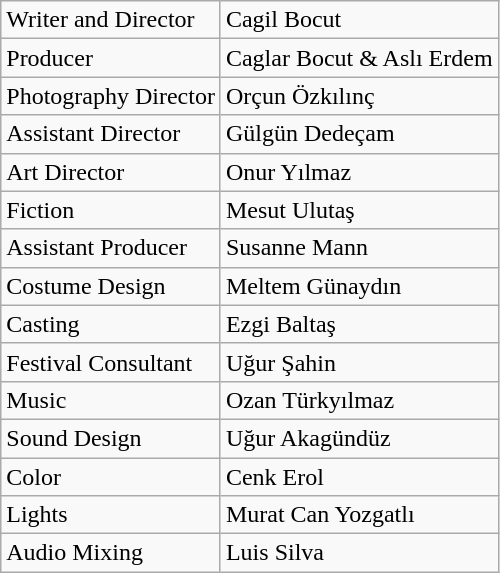<table class="wikitable">
<tr>
<td>Writer and Director</td>
<td>Cagil Bocut</td>
</tr>
<tr>
<td>Producer</td>
<td>Caglar Bocut & Aslı Erdem</td>
</tr>
<tr>
<td>Photography Director</td>
<td>Orçun Özkılınç</td>
</tr>
<tr>
<td>Assistant Director</td>
<td>Gülgün Dedeçam</td>
</tr>
<tr>
<td>Art Director</td>
<td>Onur Yılmaz</td>
</tr>
<tr>
<td>Fiction</td>
<td>Mesut Ulutaş</td>
</tr>
<tr>
<td>Assistant Producer</td>
<td>Susanne Mann</td>
</tr>
<tr>
<td>Costume Design</td>
<td>Meltem Günaydın</td>
</tr>
<tr>
<td>Casting</td>
<td>Ezgi Baltaş</td>
</tr>
<tr>
<td>Festival Consultant</td>
<td>Uğur Şahin</td>
</tr>
<tr>
<td>Music</td>
<td>Ozan Türkyılmaz</td>
</tr>
<tr>
<td>Sound Design</td>
<td>Uğur Akagündüz</td>
</tr>
<tr>
<td>Color</td>
<td>Cenk Erol</td>
</tr>
<tr>
<td>Lights</td>
<td>Murat Can Yozgatlı</td>
</tr>
<tr>
<td>Audio Mixing</td>
<td>Luis Silva</td>
</tr>
</table>
